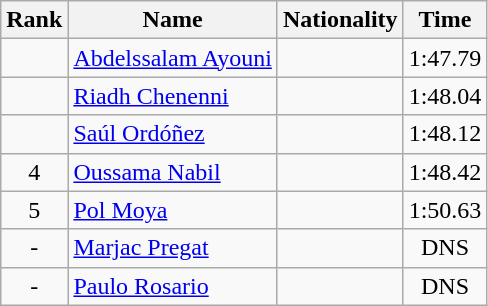<table class="wikitable sortable"  style="text-align:center">
<tr>
<th>Rank</th>
<th>Name</th>
<th>Nationality</th>
<th>Time</th>
</tr>
<tr>
<td></td>
<td align=left><a href='#'>Abdelssalam Ayouni</a></td>
<td align=left></td>
<td>1:47.79</td>
</tr>
<tr>
<td></td>
<td align=left><a href='#'>Riadh Chenenni</a></td>
<td align=left></td>
<td>1:48.04</td>
</tr>
<tr>
<td></td>
<td align=left><a href='#'>Saúl Ordóñez</a></td>
<td align=left></td>
<td>1:48.12</td>
</tr>
<tr>
<td>4</td>
<td align=left><a href='#'>Oussama Nabil</a></td>
<td align=left></td>
<td>1:48.42</td>
</tr>
<tr>
<td>5</td>
<td align=left><a href='#'>Pol Moya</a></td>
<td align=left></td>
<td>1:50.63</td>
</tr>
<tr>
<td>-</td>
<td align=left><a href='#'>Marjac Pregat</a></td>
<td align=left></td>
<td>DNS</td>
</tr>
<tr>
<td>-</td>
<td align=left><a href='#'>Paulo Rosario</a></td>
<td align=left></td>
<td>DNS</td>
</tr>
</table>
